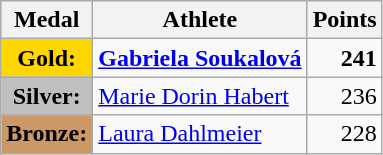<table class="wikitable">
<tr>
<th>Medal</th>
<th>Athlete</th>
<th>Points</th>
</tr>
<tr>
<td style="text-align:center;background-color:gold;"><strong>Gold:</strong></td>
<td> <strong><a href='#'>Gabriela Soukalová</a></strong></td>
<td align="right"><strong>241</strong></td>
</tr>
<tr>
<td style="text-align:center;background-color:silver;"><strong>Silver:</strong></td>
<td> <a href='#'>Marie Dorin Habert</a></td>
<td align="right">236</td>
</tr>
<tr>
<td style="text-align:center;background-color:#CC9966;"><strong>Bronze:</strong></td>
<td> <a href='#'>Laura Dahlmeier</a></td>
<td align="right">228</td>
</tr>
</table>
